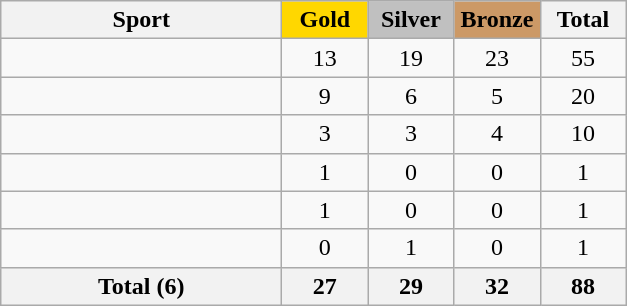<table class="wikitable sortable" style="text-align:center;">
<tr>
<th width=180>Sport</th>
<th scope="col" style="background:gold; width:50px;">Gold</th>
<th scope="col" style="background:silver; width:50px;">Silver</th>
<th scope="col" style="background:#cc9966; width:50px;">Bronze</th>
<th width=50>Total</th>
</tr>
<tr>
<td align=left></td>
<td>13</td>
<td>19</td>
<td>23</td>
<td>55</td>
</tr>
<tr>
<td align=left></td>
<td>9</td>
<td>6</td>
<td>5</td>
<td>20</td>
</tr>
<tr>
<td align=left></td>
<td>3</td>
<td>3</td>
<td>4</td>
<td>10</td>
</tr>
<tr>
<td align=left></td>
<td>1</td>
<td>0</td>
<td>0</td>
<td>1</td>
</tr>
<tr>
<td align=left></td>
<td>1</td>
<td>0</td>
<td>0</td>
<td>1</td>
</tr>
<tr>
<td align=left></td>
<td>0</td>
<td>1</td>
<td>0</td>
<td>1</td>
</tr>
<tr class="sortbottom">
<th>Total (6)</th>
<th>27</th>
<th>29</th>
<th>32</th>
<th>88</th>
</tr>
</table>
